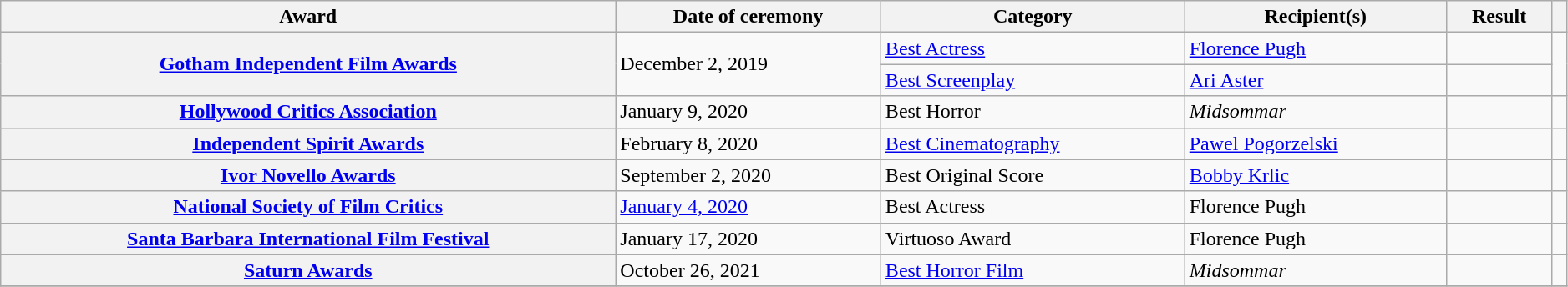<table class="wikitable sortable plainrowheaders" style="width: 99%;">
<tr>
<th scope="col">Award</th>
<th scope="col">Date of ceremony</th>
<th scope="col">Category</th>
<th scope="col">Recipient(s)</th>
<th scope="col">Result</th>
<th scope="col" class="unsortable"></th>
</tr>
<tr>
<th scope="row" rowspan="2"><a href='#'>Gotham Independent Film Awards</a></th>
<td rowspan="2">December 2, 2019</td>
<td><a href='#'>Best Actress</a></td>
<td><a href='#'>Florence Pugh</a></td>
<td></td>
<td rowspan= "2" style="text-align:center;"></td>
</tr>
<tr>
<td><a href='#'>Best Screenplay</a></td>
<td><a href='#'>Ari Aster</a></td>
<td></td>
</tr>
<tr>
<th scope="row"><a href='#'>Hollywood Critics Association</a></th>
<td>January 9, 2020</td>
<td>Best Horror</td>
<td rowspan="1"><em>Midsommar</em></td>
<td></td>
<td rowspan= "1" style="text-align:center;"></td>
</tr>
<tr>
<th scope="row"><a href='#'>Independent Spirit Awards</a></th>
<td>February 8, 2020</td>
<td><a href='#'>Best Cinematography</a></td>
<td rowspan="1"><a href='#'>Pawel Pogorzelski</a></td>
<td></td>
<td rowspan= "1" style="text-align:center;"></td>
</tr>
<tr>
<th scope="row"><a href='#'>Ivor Novello Awards</a></th>
<td>September 2, 2020</td>
<td>Best Original Score</td>
<td><a href='#'>Bobby Krlic</a></td>
<td></td>
<td style="text-align:center;"></td>
</tr>
<tr>
<th scope="row"><a href='#'>National Society of Film Critics</a></th>
<td><a href='#'>January 4, 2020</a></td>
<td>Best Actress</td>
<td>Florence Pugh</td>
<td></td>
<td style="text-align:center;"></td>
</tr>
<tr>
<th scope="row"><a href='#'>Santa Barbara International Film Festival</a></th>
<td>January 17, 2020</td>
<td>Virtuoso Award</td>
<td rowspan="1">Florence Pugh</td>
<td></td>
<td rowspan= "1" style="text-align:center;"></td>
</tr>
<tr>
<th scope="row"><a href='#'>Saturn Awards</a></th>
<td>October 26, 2021</td>
<td><a href='#'>Best Horror Film</a></td>
<td><em>Midsommar</em></td>
<td></td>
<td style="text-align:center;"></td>
</tr>
<tr>
</tr>
</table>
